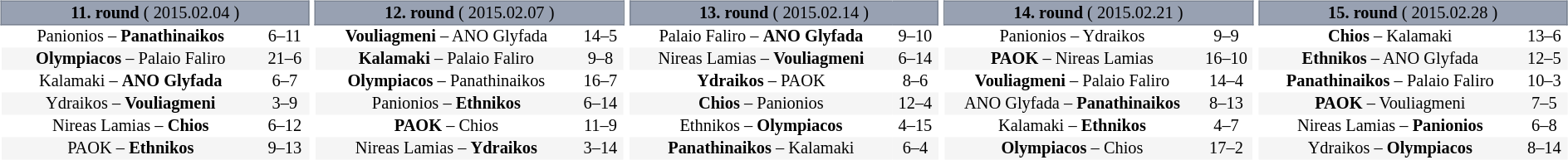<table table width=100%>
<tr>
<td width=20% valign="top"><br><table border=0 cellspacing=0 cellpadding=1em style="font-size: 85%; border-collapse: collapse;" width=100%>
<tr>
<td colspan=5 bgcolor=#98A1B2 style="border:1px solid #7A8392;text-align:center;"><span><strong>11. round</strong> ( 2015.02.04 )</span></td>
</tr>
<tr align=center bgcolor=#FFFFFF>
<td>Panionios – <strong>Panathinaikos</strong></td>
<td>6–11</td>
</tr>
<tr align=center bgcolor=#f5f5f5>
<td><strong>Olympiacos</strong> – Palaio Faliro</td>
<td>21–6</td>
</tr>
<tr align=center bgcolor=#FFFFFF>
<td>Kalamaki – <strong>ANO Glyfada</strong></td>
<td>6–7</td>
</tr>
<tr align=center bgcolor=#f5f5f5>
<td>Ydraikos – <strong>Vouliagmeni</strong></td>
<td>3–9</td>
</tr>
<tr align=center bgcolor=#FFFFFF>
<td>Nireas Lamias – <strong>Chios</strong></td>
<td>6–12</td>
</tr>
<tr align=center bgcolor=#f5f5f5>
<td>PAOK – <strong>Ethnikos</strong></td>
<td>9–13</td>
</tr>
</table>
</td>
<td width=20% valign="top"><br><table border=0 cellspacing=0 cellpadding=1em style="font-size: 85%; border-collapse: collapse;" width=100%>
<tr>
<td colspan=5 bgcolor=#98A1B2 style="border:1px solid #7A8392;text-align:center;"><span><strong>12. round</strong> ( 2015.02.07 )</span></td>
</tr>
<tr align=center bgcolor=#FFFFFF>
<td><strong>Vouliagmeni</strong> – ANO Glyfada</td>
<td>14–5</td>
</tr>
<tr align=center bgcolor=#f5f5f5>
<td><strong>Kalamaki</strong> – Palaio Faliro</td>
<td>9–8</td>
</tr>
<tr align=center bgcolor=#FFFFFF>
<td><strong>Olympiacos</strong> – Panathinaikos</td>
<td>16–7</td>
</tr>
<tr align=center bgcolor=#f5f5f5>
<td>Panionios – <strong>Ethnikos</strong></td>
<td>6–14</td>
</tr>
<tr align=center bgcolor=#FFFFFF>
<td><strong>PAOK</strong> – Chios</td>
<td>11–9</td>
</tr>
<tr align=center bgcolor=#f5f5f5>
<td>Nireas Lamias – <strong>Ydraikos</strong></td>
<td>3–14</td>
</tr>
</table>
</td>
<td width=20% valign="top"><br><table border=0 cellspacing=0 cellpadding=1em style="font-size: 85%; border-collapse: collapse;" width=100%>
<tr>
<td colspan=5 bgcolor=#98A1B2 style="border:1px solid #7A8392;text-align:center;"><span><strong>13. round</strong> ( 2015.02.14 )</span></td>
</tr>
<tr align=center bgcolor=#FFFFFF>
<td>Palaio Faliro – <strong>ANO Glyfada</strong></td>
<td>9–10</td>
</tr>
<tr align=center bgcolor=#f5f5f5>
<td>Nireas Lamias – <strong>Vouliagmeni</strong></td>
<td>6–14</td>
</tr>
<tr align=center bgcolor=#FFFFFF>
<td><strong>Ydraikos</strong> – PAOK</td>
<td>8–6</td>
</tr>
<tr align=center bgcolor=#f5f5f5>
<td><strong>Chios</strong> – Panionios</td>
<td>12–4</td>
</tr>
<tr align=center bgcolor=#FFFFFF>
<td>Ethnikos – <strong>Olympiacos</strong></td>
<td>4–15</td>
</tr>
<tr align=center bgcolor=#f5f5f5>
<td><strong>Panathinaikos</strong> – Kalamaki</td>
<td>6–4</td>
</tr>
</table>
</td>
<td width=20% valign="top"><br><table border=0 cellspacing=0 cellpadding=1em style="font-size: 85%; border-collapse: collapse;" width=100%>
<tr>
<td colspan=5 bgcolor=#98A1B2 style="border:1px solid #7A8392;text-align:center;"><span><strong>14. round</strong> ( 2015.02.21 )</span></td>
</tr>
<tr align=center bgcolor=#FFFFFF>
<td>Panionios – Ydraikos</td>
<td>9–9</td>
</tr>
<tr align=center bgcolor=#f5f5f5>
<td><strong>PAOK</strong> – Nireas Lamias</td>
<td>16–10</td>
</tr>
<tr align=center bgcolor=#FFFFFF>
<td><strong>Vouliagmeni</strong> – Palaio Faliro</td>
<td>14–4</td>
</tr>
<tr align=center bgcolor=#f5f5f5>
<td>ANO Glyfada – <strong>Panathinaikos</strong></td>
<td>8–13</td>
</tr>
<tr align=center bgcolor=#FFFFFF>
<td>Kalamaki – <strong>Ethnikos</strong></td>
<td>4–7</td>
</tr>
<tr align=center bgcolor=#f5f5f5>
<td><strong>Olympiacos</strong> – Chios</td>
<td>17–2</td>
</tr>
</table>
</td>
<td width=20% valign="top"><br><table border=0 cellspacing=0 cellpadding=1em style="font-size: 85%; border-collapse: collapse;" width=100%>
<tr>
<td colspan=5 bgcolor=#98A1B2 style="border:1px solid #7A8392;text-align:center;"><span><strong>15. round</strong> ( 2015.02.28 )</span></td>
</tr>
<tr align=center bgcolor=#FFFFFF>
<td><strong>Chios</strong> – Kalamaki</td>
<td>13–6</td>
</tr>
<tr align=center bgcolor=#f5f5f5>
<td><strong>Ethnikos</strong> – ANO Glyfada</td>
<td>12–5</td>
</tr>
<tr align=center bgcolor=#FFFFFF>
<td><strong>Panathinaikos</strong> – Palaio Faliro</td>
<td>10–3</td>
</tr>
<tr align=center bgcolor=#f5f5f5>
<td><strong>PAOK</strong> – Vouliagmeni</td>
<td>7–5</td>
</tr>
<tr align=center bgcolor=#FFFFFF>
<td>Nireas Lamias – <strong>Panionios</strong></td>
<td>6–8</td>
</tr>
<tr align=center bgcolor=#f5f5f5>
<td>Ydraikos – <strong>Olympiacos</strong></td>
<td>8–14</td>
</tr>
</table>
</td>
</tr>
</table>
